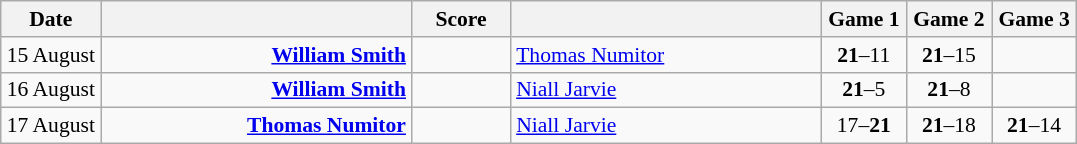<table class="wikitable" style="text-align: center; font-size:90% ">
<tr>
<th width="60">Date</th>
<th align="right" width="200"></th>
<th width="60">Score</th>
<th align="left" width="200"></th>
<th width="50">Game 1</th>
<th width="50">Game 2</th>
<th width="50">Game 3</th>
</tr>
<tr>
<td>15 August</td>
<td align="right"><strong><a href='#'>William Smith</a> </strong></td>
<td align="center"></td>
<td align="left"> <a href='#'>Thomas Numitor</a></td>
<td><strong>21</strong>–11</td>
<td><strong>21</strong>–15</td>
<td></td>
</tr>
<tr>
<td>16 August</td>
<td align="right"><strong><a href='#'>William Smith</a> </strong></td>
<td align="center"></td>
<td align="left"> <a href='#'>Niall Jarvie</a></td>
<td><strong>21</strong>–5</td>
<td><strong>21</strong>–8</td>
<td></td>
</tr>
<tr>
<td>17 August</td>
<td align="right"><strong><a href='#'>Thomas Numitor</a> </strong></td>
<td align="center"></td>
<td align="left"> <a href='#'>Niall Jarvie</a></td>
<td>17–<strong>21</strong></td>
<td><strong>21</strong>–18</td>
<td><strong>21</strong>–14</td>
</tr>
</table>
